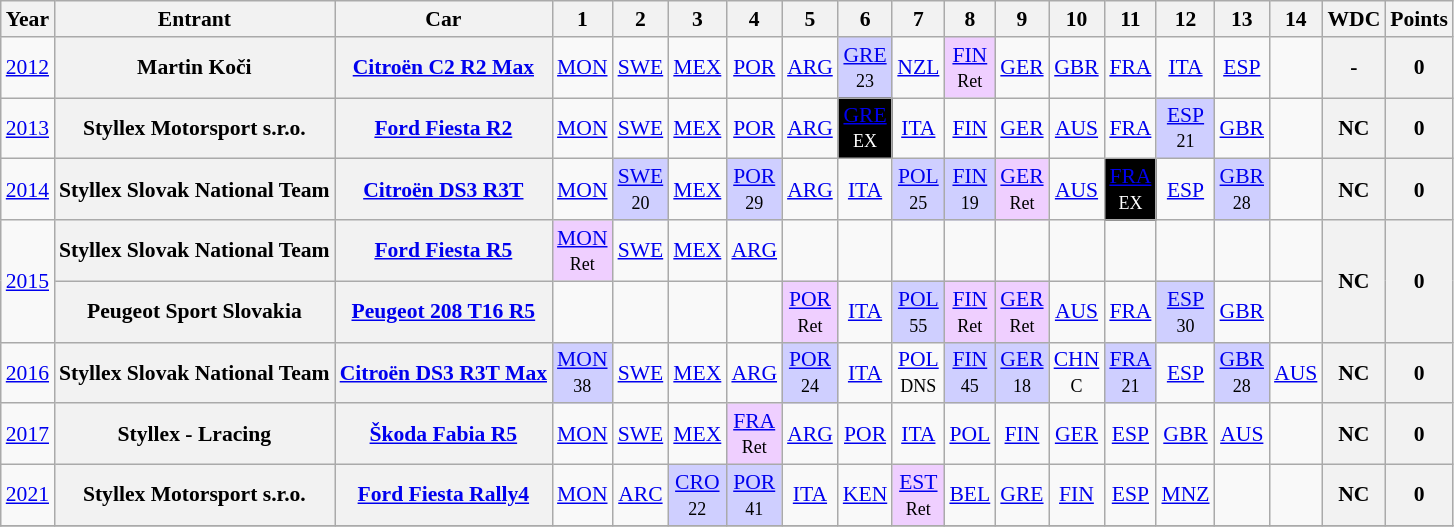<table class="wikitable" border="1" style="text-align:center; font-size:90%;">
<tr>
<th>Year</th>
<th>Entrant</th>
<th>Car</th>
<th>1</th>
<th>2</th>
<th>3</th>
<th>4</th>
<th>5</th>
<th>6</th>
<th>7</th>
<th>8</th>
<th>9</th>
<th>10</th>
<th>11</th>
<th>12</th>
<th>13</th>
<th>14</th>
<th>WDC</th>
<th>Points</th>
</tr>
<tr>
<td><a href='#'>2012</a></td>
<th>Martin Koči</th>
<th><a href='#'>Citroën C2 R2 Max</a></th>
<td><a href='#'>MON</a></td>
<td><a href='#'>SWE</a></td>
<td><a href='#'>MEX</a></td>
<td><a href='#'>POR</a></td>
<td><a href='#'>ARG</a></td>
<td style="background:#CFCFFF;"><a href='#'>GRE</a><br><small>23</small></td>
<td><a href='#'>NZL</a></td>
<td style="background:#EFCFFF;"><a href='#'>FIN</a><br><small>Ret</small></td>
<td><a href='#'>GER</a></td>
<td><a href='#'>GBR</a></td>
<td><a href='#'>FRA</a></td>
<td><a href='#'>ITA</a></td>
<td><a href='#'>ESP</a></td>
<td></td>
<th>-</th>
<th>0</th>
</tr>
<tr>
<td><a href='#'>2013</a></td>
<th>Styllex Motorsport s.r.o.</th>
<th><a href='#'>Ford Fiesta R2</a></th>
<td><a href='#'>MON</a></td>
<td><a href='#'>SWE</a></td>
<td><a href='#'>MEX</a></td>
<td><a href='#'>POR</a></td>
<td><a href='#'>ARG</a></td>
<td style="background:#000000; color:white"><a href='#'><span>GRE</span></a><br><small>EX</small></td>
<td><a href='#'>ITA</a></td>
<td><a href='#'>FIN</a></td>
<td><a href='#'>GER</a></td>
<td><a href='#'>AUS</a></td>
<td><a href='#'>FRA</a></td>
<td style="background:#CFCFFF;"><a href='#'>ESP</a><br><small>21</small></td>
<td><a href='#'>GBR</a></td>
<td></td>
<th>NC</th>
<th>0</th>
</tr>
<tr>
<td><a href='#'>2014</a></td>
<th>Styllex Slovak National Team</th>
<th><a href='#'>Citroën DS3 R3T</a></th>
<td><a href='#'>MON</a></td>
<td style="background:#CFCFFF;"><a href='#'>SWE</a><br><small>20</small></td>
<td><a href='#'>MEX</a></td>
<td style="background:#CFCFFF;"><a href='#'>POR</a><br><small>29</small></td>
<td><a href='#'>ARG</a></td>
<td><a href='#'>ITA</a></td>
<td style="background:#CFCFFF;"><a href='#'>POL</a><br><small>25</small></td>
<td style="background:#CFCFFF;"><a href='#'>FIN</a><br><small>19</small></td>
<td style="background:#EFCFFF;"><a href='#'>GER</a><br><small>Ret</small></td>
<td><a href='#'>AUS</a></td>
<td style="background:#000000; color:#ffffff"><a href='#'><span>FRA</span></a><br><small>EX</small></td>
<td><a href='#'>ESP</a></td>
<td style="background:#CFCFFF;"><a href='#'>GBR</a><br><small>28</small></td>
<td></td>
<th>NC</th>
<th>0</th>
</tr>
<tr>
<td rowspan="2"><a href='#'>2015</a></td>
<th>Styllex Slovak National Team</th>
<th><a href='#'>Ford Fiesta R5</a></th>
<td style="background:#EFCFFF;"><a href='#'>MON</a><br><small>Ret</small></td>
<td><a href='#'>SWE</a></td>
<td><a href='#'>MEX</a></td>
<td><a href='#'>ARG</a></td>
<td></td>
<td></td>
<td></td>
<td></td>
<td></td>
<td></td>
<td></td>
<td></td>
<td></td>
<td></td>
<th rowspan="2">NC</th>
<th rowspan="2">0</th>
</tr>
<tr>
<th>Peugeot Sport Slovakia</th>
<th><a href='#'>Peugeot 208 T16 R5</a></th>
<td></td>
<td></td>
<td></td>
<td></td>
<td style="background:#EFCFFF;"><a href='#'>POR</a><br><small>Ret</small></td>
<td><a href='#'>ITA</a></td>
<td style="background:#CFCFFF;"><a href='#'>POL</a><br><small>55</small></td>
<td style="background:#EFCFFF;"><a href='#'>FIN</a><br><small>Ret</small></td>
<td style="background:#EFCFFF;"><a href='#'>GER</a><br><small>Ret</small></td>
<td><a href='#'>AUS</a></td>
<td><a href='#'>FRA</a></td>
<td style="background:#CFCFFF;"><a href='#'>ESP</a><br><small>30</small></td>
<td><a href='#'>GBR</a></td>
<td></td>
</tr>
<tr>
<td><a href='#'>2016</a></td>
<th>Styllex Slovak National Team</th>
<th><a href='#'>Citroën DS3 R3T Max</a></th>
<td style="background:#CFCFFF;"><a href='#'>MON</a><br><small>38</small></td>
<td><a href='#'>SWE</a></td>
<td><a href='#'>MEX</a></td>
<td><a href='#'>ARG</a></td>
<td style="background:#CFCFFF;"><a href='#'>POR</a><br><small>24</small></td>
<td><a href='#'>ITA</a></td>
<td><a href='#'>POL</a><br><small>DNS</small></td>
<td style="background:#CFCFFF;"><a href='#'>FIN</a><br><small>45</small></td>
<td style="background:#CFCFFF;"><a href='#'>GER</a><br><small>18</small></td>
<td><a href='#'>CHN</a><br><small>C</small></td>
<td style="background:#CFCFFF;"><a href='#'>FRA</a><br><small>21</small></td>
<td><a href='#'>ESP</a></td>
<td style="background:#CFCFFF;"><a href='#'>GBR</a><br><small>28</small></td>
<td><a href='#'>AUS</a></td>
<th>NC</th>
<th>0</th>
</tr>
<tr>
<td><a href='#'>2017</a></td>
<th>Styllex - Lracing</th>
<th><a href='#'>Škoda Fabia R5</a></th>
<td><a href='#'>MON</a></td>
<td><a href='#'>SWE</a></td>
<td><a href='#'>MEX</a></td>
<td style="background:#EFCFFF;"><a href='#'>FRA</a><br><small>Ret</small></td>
<td><a href='#'>ARG</a></td>
<td><a href='#'>POR</a></td>
<td><a href='#'>ITA</a></td>
<td><a href='#'>POL</a></td>
<td><a href='#'>FIN</a></td>
<td><a href='#'>GER</a></td>
<td><a href='#'>ESP</a></td>
<td><a href='#'>GBR</a></td>
<td><a href='#'>AUS</a></td>
<td></td>
<th>NC</th>
<th>0</th>
</tr>
<tr>
<td><a href='#'>2021</a></td>
<th>Styllex Motorsport s.r.o.</th>
<th><a href='#'>Ford Fiesta Rally4</a></th>
<td><a href='#'>MON</a></td>
<td><a href='#'>ARC</a></td>
<td style="background:#CFCFFF;"><a href='#'>CRO</a><br><small>22</small></td>
<td style="background:#CFCFFF;"><a href='#'>POR</a><br><small>41</small></td>
<td><a href='#'>ITA</a></td>
<td><a href='#'>KEN</a></td>
<td style="background:#EFCFFF;"><a href='#'>EST</a><br><small>Ret</small></td>
<td><a href='#'>BEL</a></td>
<td><a href='#'>GRE</a></td>
<td><a href='#'>FIN</a></td>
<td><a href='#'>ESP</a></td>
<td><a href='#'>MNZ</a></td>
<td></td>
<td></td>
<th>NC</th>
<th>0</th>
</tr>
<tr>
</tr>
</table>
